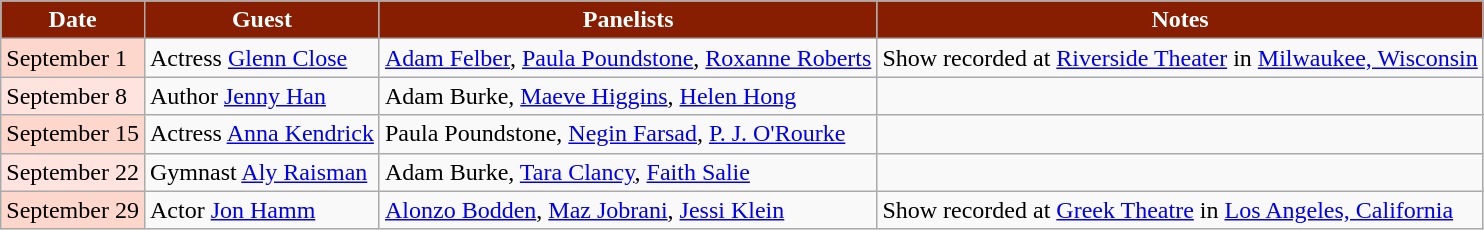<table class="wikitable">
<tr>
<th style="background:#871E01;color:#FFFFFF;">Date</th>
<th style="background:#871E01;color:#FFFFFF;">Guest</th>
<th style="background:#871E01;color:#FFFFFF;">Panelists</th>
<th style="background:#871E01;color:#FFFFFF;">Notes</th>
</tr>
<tr>
<td style="background:#FDD6CC;color:#000000;">September 1</td>
<td>Actress <a href='#'>Glenn Close</a></td>
<td><a href='#'>Adam Felber</a>, <a href='#'>Paula Poundstone</a>, <a href='#'>Roxanne Roberts</a></td>
<td>Show recorded at <a href='#'>Riverside Theater</a> in <a href='#'>Milwaukee, Wisconsin</a></td>
</tr>
<tr>
<td style="background:#FFE3DF;color:#000000;">September 8</td>
<td>Author <a href='#'>Jenny Han</a></td>
<td>Adam Burke, <a href='#'>Maeve Higgins</a>, <a href='#'>Helen Hong</a></td>
<td></td>
</tr>
<tr>
<td style="background:#FDD6CC;color:#000000;">September 15</td>
<td>Actress <a href='#'>Anna Kendrick</a></td>
<td>Paula Poundstone, <a href='#'>Negin Farsad</a>, <a href='#'>P. J. O'Rourke</a></td>
<td></td>
</tr>
<tr>
<td style="background:#FFE3DF;color:#000000;">September 22</td>
<td>Gymnast <a href='#'>Aly Raisman</a></td>
<td>Adam Burke, <a href='#'>Tara Clancy</a>, <a href='#'>Faith Salie</a></td>
<td></td>
</tr>
<tr>
<td style="background:#FDD6CC;color:#000000;">September 29</td>
<td>Actor <a href='#'>Jon Hamm</a></td>
<td><a href='#'>Alonzo Bodden</a>, <a href='#'>Maz Jobrani</a>, <a href='#'>Jessi Klein</a></td>
<td>Show recorded at <a href='#'>Greek Theatre</a> in <a href='#'>Los Angeles, California</a></td>
</tr>
</table>
